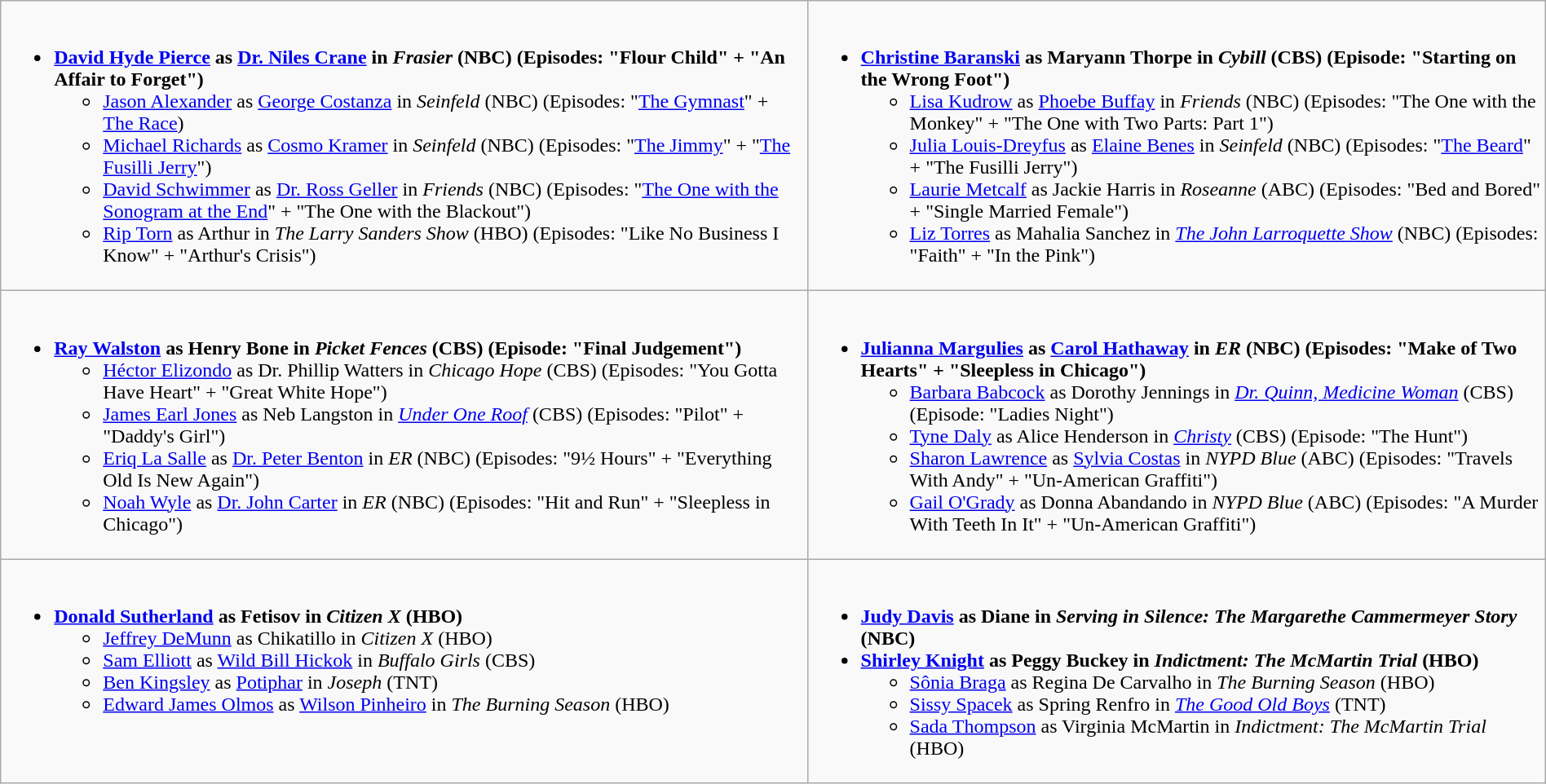<table class=wikitable width="100%">
<tr>
<td style="vertical-align:top;"><br><ul><li><strong><a href='#'>David Hyde Pierce</a> as <a href='#'>Dr. Niles Crane</a> in <em>Frasier</em> (NBC) (Episodes: "Flour Child" + "An Affair to Forget")</strong><ul><li><a href='#'>Jason Alexander</a> as <a href='#'>George Costanza</a> in <em>Seinfeld</em> (NBC) (Episodes: "<a href='#'>The Gymnast</a>" + <a href='#'>The Race</a>)</li><li><a href='#'>Michael Richards</a> as <a href='#'>Cosmo Kramer</a> in <em>Seinfeld</em> (NBC) (Episodes: "<a href='#'>The Jimmy</a>" + "<a href='#'>The Fusilli Jerry</a>")</li><li><a href='#'>David Schwimmer</a> as <a href='#'>Dr. Ross Geller</a> in <em>Friends</em> (NBC) (Episodes: "<a href='#'>The One with the Sonogram at the End</a>" + "The One with the Blackout")</li><li><a href='#'>Rip Torn</a> as Arthur in <em>The Larry Sanders Show</em> (HBO) (Episodes: "Like No Business I Know" + "Arthur's Crisis")</li></ul></li></ul></td>
<td style="vertical-align:top;"><br><ul><li><strong><a href='#'>Christine Baranski</a> as Maryann Thorpe in <em>Cybill</em> (CBS) (Episode: "Starting on the Wrong Foot")</strong><ul><li><a href='#'>Lisa Kudrow</a> as <a href='#'>Phoebe Buffay</a> in <em>Friends</em> (NBC) (Episodes: "The One with the Monkey" + "The One with Two Parts: Part 1")</li><li><a href='#'>Julia Louis-Dreyfus</a> as <a href='#'>Elaine Benes</a> in <em>Seinfeld</em> (NBC) (Episodes: "<a href='#'>The Beard</a>" + "The Fusilli Jerry")</li><li><a href='#'>Laurie Metcalf</a> as Jackie Harris in <em>Roseanne</em> (ABC) (Episodes: "Bed and Bored" + "Single Married Female")</li><li><a href='#'>Liz Torres</a> as Mahalia Sanchez in <em><a href='#'>The John Larroquette Show</a></em> (NBC) (Episodes: "Faith" + "In the Pink")</li></ul></li></ul></td>
</tr>
<tr>
<td style="vertical-align:top;"><br><ul><li><strong><a href='#'>Ray Walston</a> as Henry Bone in <em>Picket Fences</em> (CBS) (Episode: "Final Judgement")</strong><ul><li><a href='#'>Héctor Elizondo</a> as Dr. Phillip Watters in <em>Chicago Hope</em> (CBS) (Episodes: "You Gotta Have Heart" + "Great White Hope")</li><li><a href='#'>James Earl Jones</a> as Neb Langston in <em><a href='#'>Under One Roof</a></em> (CBS) (Episodes: "Pilot" + "Daddy's Girl")</li><li><a href='#'>Eriq La Salle</a> as <a href='#'>Dr. Peter Benton</a> in <em>ER</em> (NBC) (Episodes: "9½ Hours" + "Everything Old Is New Again")</li><li><a href='#'>Noah Wyle</a> as <a href='#'>Dr. John Carter</a> in <em>ER</em> (NBC) (Episodes: "Hit and Run" + "Sleepless in Chicago")</li></ul></li></ul></td>
<td style="vertical-align:top;"><br><ul><li><strong><a href='#'>Julianna Margulies</a> as <a href='#'>Carol Hathaway</a> in <em>ER</em> (NBC) (Episodes: "Make of Two Hearts" + "Sleepless in Chicago")</strong><ul><li><a href='#'>Barbara Babcock</a> as Dorothy Jennings in <em><a href='#'>Dr. Quinn, Medicine Woman</a></em> (CBS) (Episode: "Ladies Night")</li><li><a href='#'>Tyne Daly</a> as Alice Henderson in <em><a href='#'>Christy</a></em> (CBS) (Episode: "The Hunt")</li><li><a href='#'>Sharon Lawrence</a> as <a href='#'>Sylvia Costas</a> in <em>NYPD Blue</em> (ABC) (Episodes: "Travels With Andy" + "Un-American Graffiti")</li><li><a href='#'>Gail O'Grady</a> as Donna Abandando in <em>NYPD Blue</em> (ABC) (Episodes: "A Murder With Teeth In It" + "Un-American Graffiti")</li></ul></li></ul></td>
</tr>
<tr>
<td style="vertical-align:top;"><br><ul><li><strong><a href='#'>Donald Sutherland</a> as Fetisov in <em>Citizen X</em> (HBO)</strong><ul><li><a href='#'>Jeffrey DeMunn</a> as Chikatillo in <em>Citizen X</em> (HBO)</li><li><a href='#'>Sam Elliott</a> as <a href='#'>Wild Bill Hickok</a> in <em>Buffalo Girls</em> (CBS)</li><li><a href='#'>Ben Kingsley</a> as <a href='#'>Potiphar</a> in <em>Joseph</em> (TNT)</li><li><a href='#'>Edward James Olmos</a> as <a href='#'>Wilson Pinheiro</a> in <em>The Burning Season</em> (HBO)</li></ul></li></ul></td>
<td style="vertical-align:top;"><br><ul><li><strong><a href='#'>Judy Davis</a> as Diane in <em>Serving in Silence: The Margarethe Cammermeyer Story</em> (NBC)</strong></li><li><strong><a href='#'>Shirley Knight</a> as Peggy Buckey in <em>Indictment: The McMartin Trial</em> (HBO)</strong><ul><li><a href='#'>Sônia Braga</a> as Regina De Carvalho in <em>The Burning Season</em> (HBO)</li><li><a href='#'>Sissy Spacek</a> as Spring Renfro in <em><a href='#'>The Good Old Boys</a></em> (TNT)</li><li><a href='#'>Sada Thompson</a> as Virginia McMartin in <em>Indictment: The McMartin Trial</em> (HBO)</li></ul></li></ul></td>
</tr>
</table>
